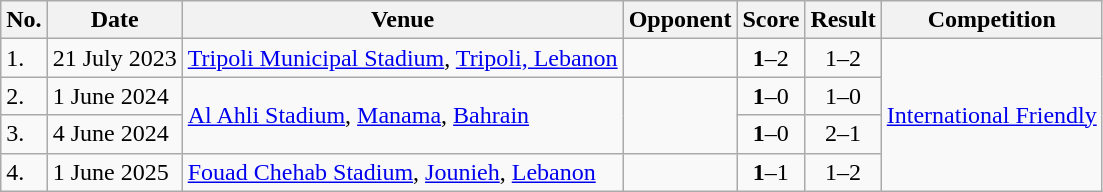<table class="wikitable">
<tr>
<th>No.</th>
<th>Date</th>
<th>Venue</th>
<th>Opponent</th>
<th>Score</th>
<th>Result</th>
<th>Competition</th>
</tr>
<tr>
<td>1.</td>
<td>21 July 2023</td>
<td><a href='#'>Tripoli Municipal Stadium</a>, <a href='#'>Tripoli, Lebanon</a></td>
<td></td>
<td align=center><strong>1</strong>–2</td>
<td align=center>1–2</td>
<td rowspan=4><a href='#'>International Friendly</a></td>
</tr>
<tr>
<td>2.</td>
<td>1 June 2024</td>
<td rowspan=2><a href='#'>Al Ahli Stadium</a>, <a href='#'>Manama</a>, <a href='#'>Bahrain</a></td>
<td rowspan=2></td>
<td align=center><strong>1</strong>–0</td>
<td align=center>1–0</td>
</tr>
<tr>
<td>3.</td>
<td>4 June 2024</td>
<td align=center><strong>1</strong>–0</td>
<td align=center>2–1</td>
</tr>
<tr>
<td>4.</td>
<td>1 June 2025</td>
<td><a href='#'>Fouad Chehab Stadium</a>, <a href='#'>Jounieh</a>, <a href='#'>Lebanon</a></td>
<td></td>
<td align=center><strong>1</strong>–1</td>
<td align=center>1–2</td>
</tr>
</table>
